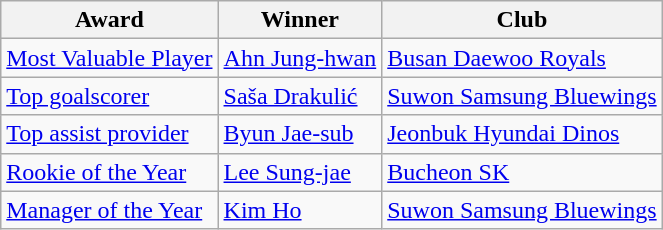<table class="wikitable">
<tr>
<th>Award</th>
<th>Winner</th>
<th>Club</th>
</tr>
<tr>
<td><a href='#'>Most Valuable Player</a></td>
<td> <a href='#'>Ahn Jung-hwan</a></td>
<td><a href='#'>Busan Daewoo Royals</a></td>
</tr>
<tr>
<td><a href='#'>Top goalscorer</a></td>
<td> <a href='#'>Saša Drakulić</a></td>
<td><a href='#'>Suwon Samsung Bluewings</a></td>
</tr>
<tr>
<td><a href='#'>Top assist provider</a></td>
<td> <a href='#'>Byun Jae-sub</a></td>
<td><a href='#'>Jeonbuk Hyundai Dinos</a></td>
</tr>
<tr>
<td><a href='#'>Rookie of the Year</a></td>
<td> <a href='#'>Lee Sung-jae</a></td>
<td><a href='#'>Bucheon SK</a></td>
</tr>
<tr>
<td><a href='#'>Manager of the Year</a></td>
<td> <a href='#'>Kim Ho</a></td>
<td><a href='#'>Suwon Samsung Bluewings</a></td>
</tr>
</table>
